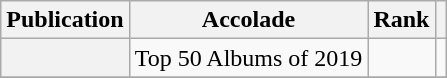<table class="sortable wikitable plainrowheaders  mw-collapsible">
<tr>
<th scope="col">Publication</th>
<th scope="col" class="unsortable">Accolade</th>
<th scope="col">Rank</th>
<th scope="col" class="unsortable"></th>
</tr>
<tr>
<th scope="row"><em></em></th>
<td>Top 50 Albums of 2019</td>
<td></td>
<td></td>
</tr>
<tr>
</tr>
</table>
